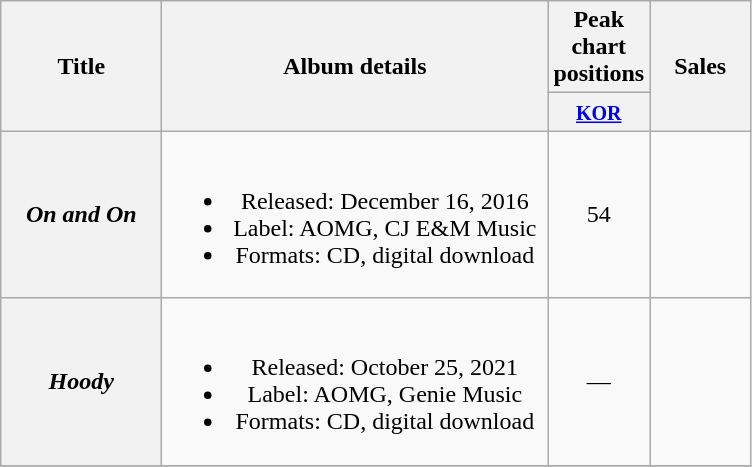<table class="wikitable plainrowheaders" style="text-align:center;">
<tr>
<th scope="col" rowspan="2" style="width:100px;">Title</th>
<th scope="col" rowspan="2" style="width:250px;">Album details</th>
<th scope="col" colspan="1" style="width:60px;">Peak chart positions</th>
<th scope="col" rowspan="2" style="width:60px;">Sales</th>
</tr>
<tr>
<th><small><a href='#'>KOR</a></small><br></th>
</tr>
<tr>
<th scope="row"><em>On and On</em></th>
<td><br><ul><li>Released: December 16, 2016</li><li>Label: AOMG, CJ E&M Music</li><li>Formats: CD, digital download</li></ul></td>
<td>54</td>
<td></td>
</tr>
<tr>
<th scope="row"><em>Hoody</em></th>
<td><br><ul><li>Released: October 25, 2021</li><li>Label: AOMG, Genie Music</li><li>Formats: CD, digital download</li></ul></td>
<td>—</td>
<td></td>
</tr>
<tr>
</tr>
</table>
